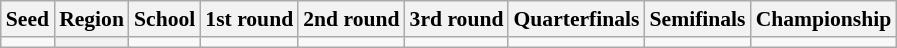<table class="sortable wikitable" style="white-space:nowrap; font-size:90%;">
<tr>
<th>Seed</th>
<th>Region</th>
<th>School</th>
<th>1st round</th>
<th>2nd round</th>
<th>3rd round</th>
<th>Quarterfinals</th>
<th>Semifinals</th>
<th>Championship</th>
</tr>
<tr>
<td></td>
<th></th>
<td></td>
<td></td>
<td></td>
<td></td>
<td></td>
<td></td>
</tr>
</table>
